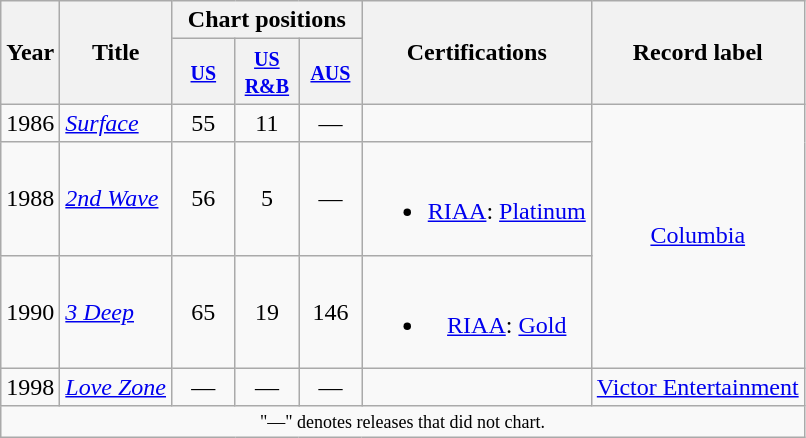<table class="wikitable">
<tr>
<th rowspan="2">Year</th>
<th rowspan="2">Title</th>
<th colspan="3">Chart positions</th>
<th rowspan="2">Certifications</th>
<th rowspan="2">Record label</th>
</tr>
<tr>
<th width="35"><small><a href='#'>US</a></small><br></th>
<th width="35"><small><a href='#'>US R&B</a></small><br></th>
<th width="35"><small><a href='#'>AUS</a></small><br></th>
</tr>
<tr>
<td>1986</td>
<td><em><a href='#'>Surface</a></em></td>
<td align="center">55</td>
<td align="center">11</td>
<td align="center">—</td>
<td align="center"></td>
<td align="center" rowspan="3"><a href='#'>Columbia</a></td>
</tr>
<tr>
<td>1988</td>
<td><em><a href='#'>2nd Wave</a></em></td>
<td align="center">56</td>
<td align="center">5</td>
<td align="center">—</td>
<td align="center"><br><ul><li><a href='#'>RIAA</a>: <a href='#'>Platinum</a></li></ul></td>
</tr>
<tr>
<td>1990</td>
<td><em><a href='#'>3 Deep</a></em></td>
<td align="center">65</td>
<td align="center">19</td>
<td align="center">146</td>
<td align="center"><br><ul><li><a href='#'>RIAA</a>: <a href='#'>Gold</a></li></ul></td>
</tr>
<tr>
<td>1998</td>
<td><em><a href='#'>Love Zone</a></em></td>
<td align="center">—</td>
<td align="center">—</td>
<td align="center">—</td>
<td align="center"></td>
<td align="center"><a href='#'>Victor Entertainment</a></td>
</tr>
<tr>
<td colspan="7" style="text-align:center; font-size:9pt;">"—" denotes releases that did not chart.</td>
</tr>
</table>
